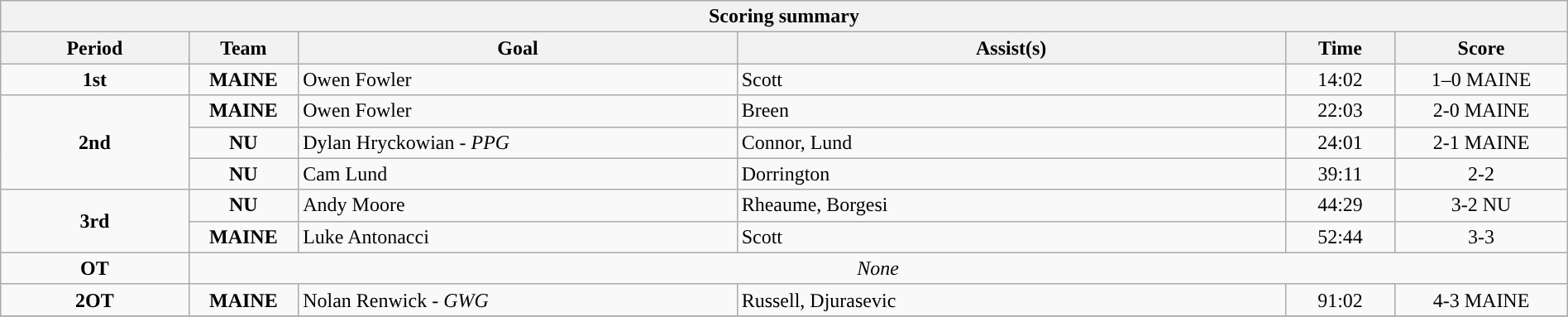<table style="width:100%;" class="wikitable">
<tr>
<th colspan=6>Scoring summary</th>
</tr>
<tr>
<th style="width:12%;">Period</th>
<th style="width:7%;">Team</th>
<th style="width:28%;">Goal</th>
<th style="width:35%;">Assist(s)</th>
<th style="width:7%;">Time</th>
<th style="width:11%;">Score</th>
</tr>
<tr>
<td style="text-align:center;" rowspan="1"><strong>1st</strong></td>
<td align=center><strong>MAINE</strong></td>
<td>Owen Fowler</td>
<td>Scott</td>
<td align=center>14:02</td>
<td align=center>1–0 MAINE</td>
</tr>
<tr>
<td style="text-align:center;" rowspan="3"><strong>2nd</strong></td>
<td align=center><strong>MAINE</strong></td>
<td>Owen Fowler</td>
<td>Breen</td>
<td align=center>22:03</td>
<td align=center>2-0 MAINE</td>
</tr>
<tr>
<td align=center><strong>NU</strong></td>
<td>Dylan Hryckowian - <em>PPG</em></td>
<td>Connor, Lund</td>
<td align=center>24:01</td>
<td align=center>2-1 MAINE</td>
</tr>
<tr>
<td align=center><strong>NU</strong></td>
<td>Cam Lund</td>
<td>Dorrington</td>
<td align=center>39:11</td>
<td align=center>2-2</td>
</tr>
<tr>
<td style="text-align:center;" rowspan="2"><strong>3rd</strong></td>
<td align=center><strong>NU</strong></td>
<td>Andy Moore</td>
<td>Rheaume, Borgesi</td>
<td align=center>44:29</td>
<td align=center>3-2 NU</td>
</tr>
<tr>
<td align=center><strong>MAINE</strong></td>
<td>Luke Antonacci</td>
<td>Scott</td>
<td align=center>52:44</td>
<td align=center>3-3</td>
</tr>
<tr>
<td style="text-align:center;" rowspan="1"><strong>OT</strong></td>
<td style="text-align:center;" colspan="5"><em>None</em></td>
</tr>
<tr>
<td style="text-align:center;" rowspan="1"><strong>2OT</strong></td>
<td align=center><strong>MAINE</strong></td>
<td>Nolan Renwick - <em>GWG</em></td>
<td>Russell, Djurasevic</td>
<td align=center>91:02</td>
<td align=center>4-3 MAINE</td>
</tr>
<tr>
</tr>
</table>
